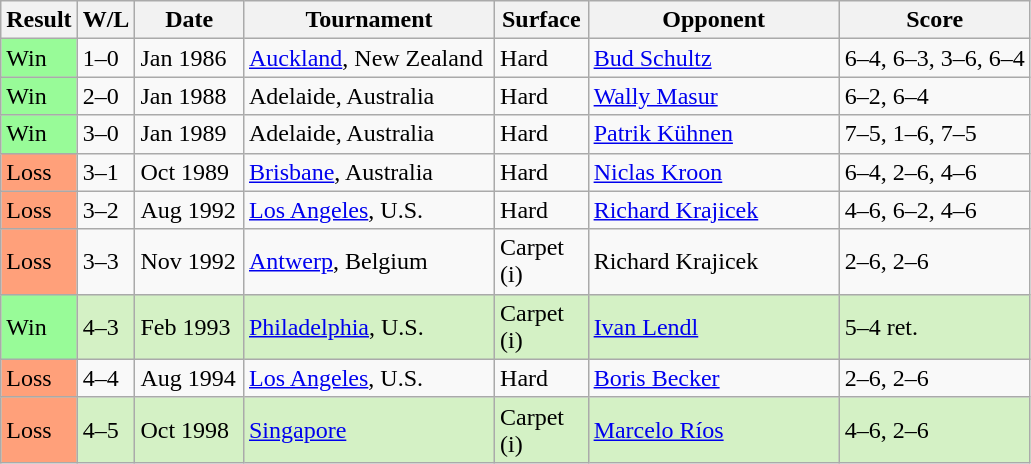<table class="sortable wikitable">
<tr>
<th style="width:40px">Result</th>
<th style="width:30px" class="unsortable">W/L</th>
<th style="width:65px">Date</th>
<th style="width:160px">Tournament</th>
<th style="width:55px">Surface</th>
<th style="width:160px">Opponent</th>
<th style="width:120px" class="unsortable">Score</th>
</tr>
<tr>
<td style="background:#98fb98;">Win</td>
<td>1–0</td>
<td>Jan 1986</td>
<td><a href='#'>Auckland</a>, New Zealand</td>
<td>Hard</td>
<td> <a href='#'>Bud Schultz</a></td>
<td>6–4, 6–3, 3–6, 6–4</td>
</tr>
<tr>
<td style="background:#98fb98;">Win</td>
<td>2–0</td>
<td>Jan 1988</td>
<td>Adelaide, Australia</td>
<td>Hard</td>
<td> <a href='#'>Wally Masur</a></td>
<td>6–2, 6–4</td>
</tr>
<tr>
<td style="background:#98fb98;">Win</td>
<td>3–0</td>
<td>Jan 1989</td>
<td>Adelaide, Australia</td>
<td>Hard</td>
<td> <a href='#'>Patrik Kühnen</a></td>
<td>7–5, 1–6, 7–5</td>
</tr>
<tr>
<td style="background:#ffa07a;">Loss</td>
<td>3–1</td>
<td>Oct 1989</td>
<td><a href='#'>Brisbane</a>, Australia</td>
<td>Hard</td>
<td> <a href='#'>Niclas Kroon</a></td>
<td>6–4, 2–6, 4–6</td>
</tr>
<tr>
<td style="background:#ffa07a;">Loss</td>
<td>3–2</td>
<td>Aug 1992</td>
<td><a href='#'>Los Angeles</a>, U.S.</td>
<td>Hard</td>
<td> <a href='#'>Richard Krajicek</a></td>
<td>4–6, 6–2, 4–6</td>
</tr>
<tr>
<td style="background:#ffa07a;">Loss</td>
<td>3–3</td>
<td>Nov 1992</td>
<td><a href='#'>Antwerp</a>, Belgium</td>
<td>Carpet (i)</td>
<td> Richard Krajicek</td>
<td>2–6, 2–6</td>
</tr>
<tr style="background:#d4f1c5;">
<td style="background:#98fb98;">Win</td>
<td>4–3</td>
<td>Feb 1993</td>
<td><a href='#'>Philadelphia</a>, U.S.</td>
<td>Carpet (i)</td>
<td> <a href='#'>Ivan Lendl</a></td>
<td>5–4 ret.</td>
</tr>
<tr>
<td style="background:#ffa07a;">Loss</td>
<td>4–4</td>
<td>Aug 1994</td>
<td><a href='#'>Los Angeles</a>, U.S.</td>
<td>Hard</td>
<td> <a href='#'>Boris Becker</a></td>
<td>2–6, 2–6</td>
</tr>
<tr style="background:#d4f1c5;">
<td style="background:#ffa07a;">Loss</td>
<td>4–5</td>
<td>Oct 1998</td>
<td><a href='#'>Singapore</a></td>
<td>Carpet (i)</td>
<td> <a href='#'>Marcelo Ríos</a></td>
<td>4–6, 2–6</td>
</tr>
</table>
